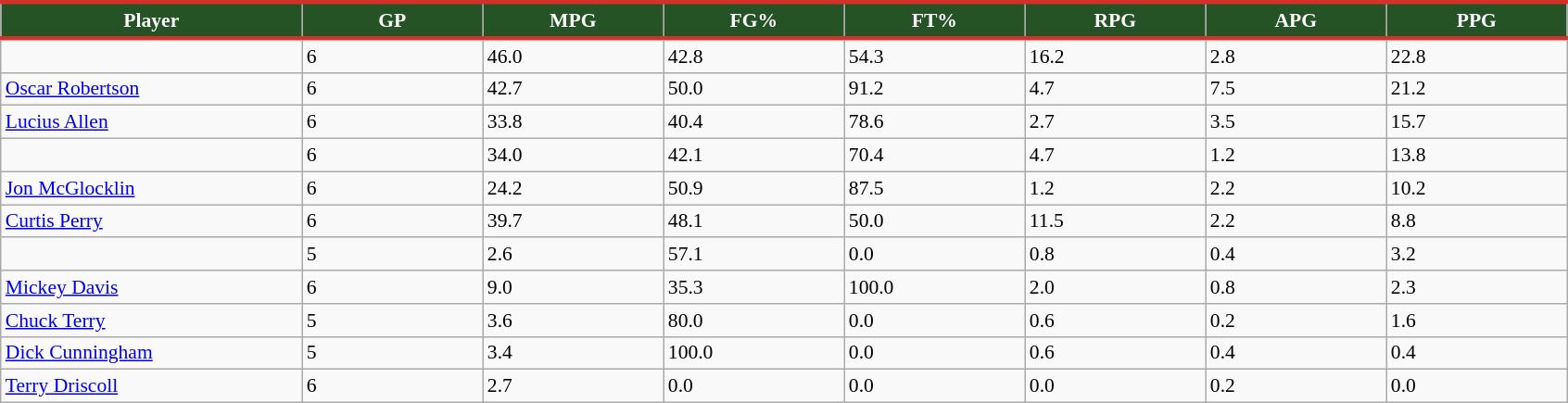<table class="wikitable sortable" style="font-size: 90%">
<tr>
<th style="background:#255325; color:#FFFFFF; border-top:#D4312A 3px solid; border-bottom:#D4312A 3px solid;"  width="10%">Player</th>
<th style="background:#255325; color:#FFFFFF; border-top:#D4312A 3px solid; border-bottom:#D4312A 3px solid;" width="6%">GP</th>
<th style="background:#255325; color:#FFFFFF; border-top:#D4312A 3px solid; border-bottom:#D4312A 3px solid;" width="6%">MPG</th>
<th style="background:#255325; color:#FFFFFF; border-top:#D4312A 3px solid; border-bottom:#D4312A 3px solid;" width="6%">FG%</th>
<th style="background:#255325; color:#FFFFFF; border-top:#D4312A 3px solid; border-bottom:#D4312A 3px solid;" width="6%">FT%</th>
<th style="background:#255325; color:#FFFFFF; border-top:#D4312A 3px solid; border-bottom:#D4312A 3px solid;" width="6%">RPG</th>
<th style="background:#255325; color:#FFFFFF; border-top:#D4312A 3px solid; border-bottom:#D4312A 3px solid;" width="6%">APG</th>
<th style="background:#255325; color:#FFFFFF; border-top:#D4312A 3px solid; border-bottom:#D4312A 3px solid;" width="6%">PPG</th>
</tr>
<tr>
<td></td>
<td>6</td>
<td>46.0</td>
<td>42.8</td>
<td>54.3</td>
<td>16.2</td>
<td>2.8</td>
<td>22.8</td>
</tr>
<tr>
<td><a href='#'>Oscar Robertson</a></td>
<td>6</td>
<td>42.7</td>
<td>50.0</td>
<td>91.2</td>
<td>4.7</td>
<td>7.5</td>
<td>21.2</td>
</tr>
<tr>
<td><a href='#'>Lucius Allen</a></td>
<td>6</td>
<td>33.8</td>
<td>40.4</td>
<td>78.6</td>
<td>2.7</td>
<td>3.5</td>
<td>15.7</td>
</tr>
<tr>
<td></td>
<td>6</td>
<td>34.0</td>
<td>42.1</td>
<td>70.4</td>
<td>4.7</td>
<td>1.2</td>
<td>13.8</td>
</tr>
<tr>
<td><a href='#'>Jon McGlocklin</a></td>
<td>6</td>
<td>24.2</td>
<td>50.9</td>
<td>87.5</td>
<td>1.2</td>
<td>2.2</td>
<td>10.2</td>
</tr>
<tr>
<td><a href='#'>Curtis Perry</a></td>
<td>6</td>
<td>39.7</td>
<td>48.1</td>
<td>50.0</td>
<td>11.5</td>
<td>2.2</td>
<td>8.8</td>
</tr>
<tr>
<td></td>
<td>5</td>
<td>2.6</td>
<td>57.1</td>
<td>0.0</td>
<td>0.8</td>
<td>0.4</td>
<td>3.2</td>
</tr>
<tr>
<td><a href='#'>Mickey Davis</a></td>
<td>6</td>
<td>9.0</td>
<td>35.3</td>
<td>100.0</td>
<td>2.0</td>
<td>0.8</td>
<td>2.3</td>
</tr>
<tr>
<td><a href='#'>Chuck Terry</a></td>
<td>5</td>
<td>3.6</td>
<td>80.0</td>
<td>0.0</td>
<td>0.6</td>
<td>0.2</td>
<td>1.6</td>
</tr>
<tr>
<td><a href='#'>Dick Cunningham</a></td>
<td>5</td>
<td>3.4</td>
<td>100.0</td>
<td>0.0</td>
<td>0.6</td>
<td>0.4</td>
<td>0.4</td>
</tr>
<tr>
<td><a href='#'>Terry Driscoll</a></td>
<td>6</td>
<td>2.7</td>
<td>0.0</td>
<td>0.0</td>
<td>0.0</td>
<td>0.2</td>
<td>0.0</td>
</tr>
</table>
